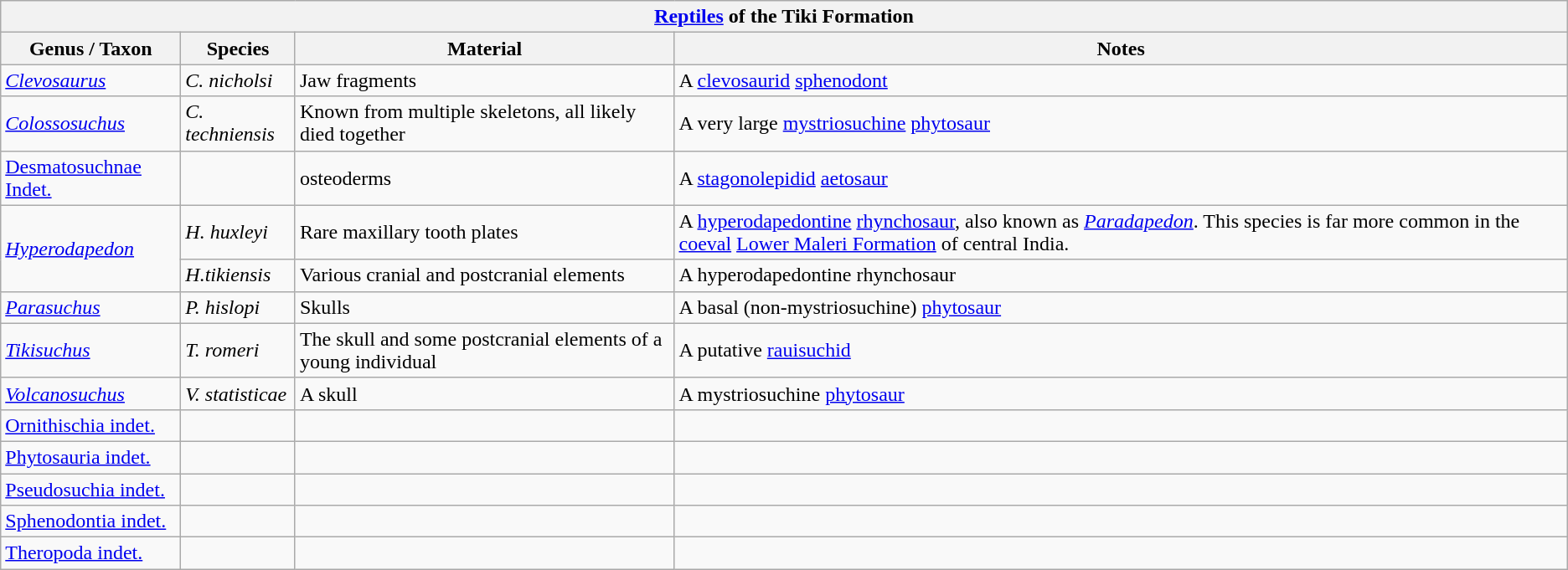<table class="wikitable" align="center">
<tr>
<th colspan="4" align="center"><a href='#'>Reptiles</a> of the Tiki Formation</th>
</tr>
<tr>
<th>Genus / Taxon</th>
<th>Species</th>
<th>Material</th>
<th>Notes</th>
</tr>
<tr>
<td><em><a href='#'>Clevosaurus</a></em></td>
<td><em>C. nicholsi</em></td>
<td>Jaw fragments</td>
<td>A <a href='#'>clevosaurid</a> <a href='#'>sphenodont</a></td>
</tr>
<tr>
<td><em><a href='#'>Colossosuchus</a></em></td>
<td><em>C. techniensis</em></td>
<td>Known from multiple skeletons, all likely died together</td>
<td>A very large <a href='#'>mystriosuchine</a> <a href='#'>phytosaur</a></td>
</tr>
<tr>
<td><a href='#'>Desmatosuchnae Indet.</a></td>
<td></td>
<td>osteoderms</td>
<td>A <a href='#'>stagonolepidid</a> <a href='#'>aetosaur</a></td>
</tr>
<tr>
<td rowspan="2"><em><a href='#'>Hyperodapedon</a></em></td>
<td><em>H. huxleyi</em></td>
<td>Rare maxillary tooth plates</td>
<td>A <a href='#'>hyperodapedontine</a> <a href='#'>rhynchosaur</a>, also known as <em><a href='#'>Paradapedon</a></em>. This species is far more common in the <a href='#'>coeval</a> <a href='#'>Lower Maleri Formation</a> of central India.</td>
</tr>
<tr>
<td><em>H.tikiensis</em></td>
<td>Various cranial and postcranial elements</td>
<td>A hyperodapedontine rhynchosaur</td>
</tr>
<tr>
<td><em><a href='#'>Parasuchus</a></em></td>
<td><em>P. hislopi</em></td>
<td>Skulls</td>
<td>A basal (non-mystriosuchine) <a href='#'>phytosaur</a></td>
</tr>
<tr>
<td><em><a href='#'>Tikisuchus</a></em></td>
<td><em>T. romeri</em></td>
<td>The skull and some postcranial elements of a young individual</td>
<td>A putative <a href='#'>rauisuchid</a></td>
</tr>
<tr>
<td><em><a href='#'>Volcanosuchus</a></em></td>
<td><em>V. statisticae</em></td>
<td>A skull</td>
<td>A mystriosuchine <a href='#'>phytosaur</a></td>
</tr>
<tr>
<td><a href='#'>Ornithischia indet.</a></td>
<td></td>
<td></td>
<td></td>
</tr>
<tr>
<td><a href='#'>Phytosauria indet.</a></td>
<td></td>
<td></td>
<td></td>
</tr>
<tr>
<td><a href='#'>Pseudosuchia indet.</a></td>
<td></td>
<td></td>
<td></td>
</tr>
<tr>
<td><a href='#'>Sphenodontia indet.</a></td>
<td></td>
<td></td>
<td></td>
</tr>
<tr>
<td><a href='#'>Theropoda indet.</a></td>
<td></td>
<td></td>
<td></td>
</tr>
</table>
